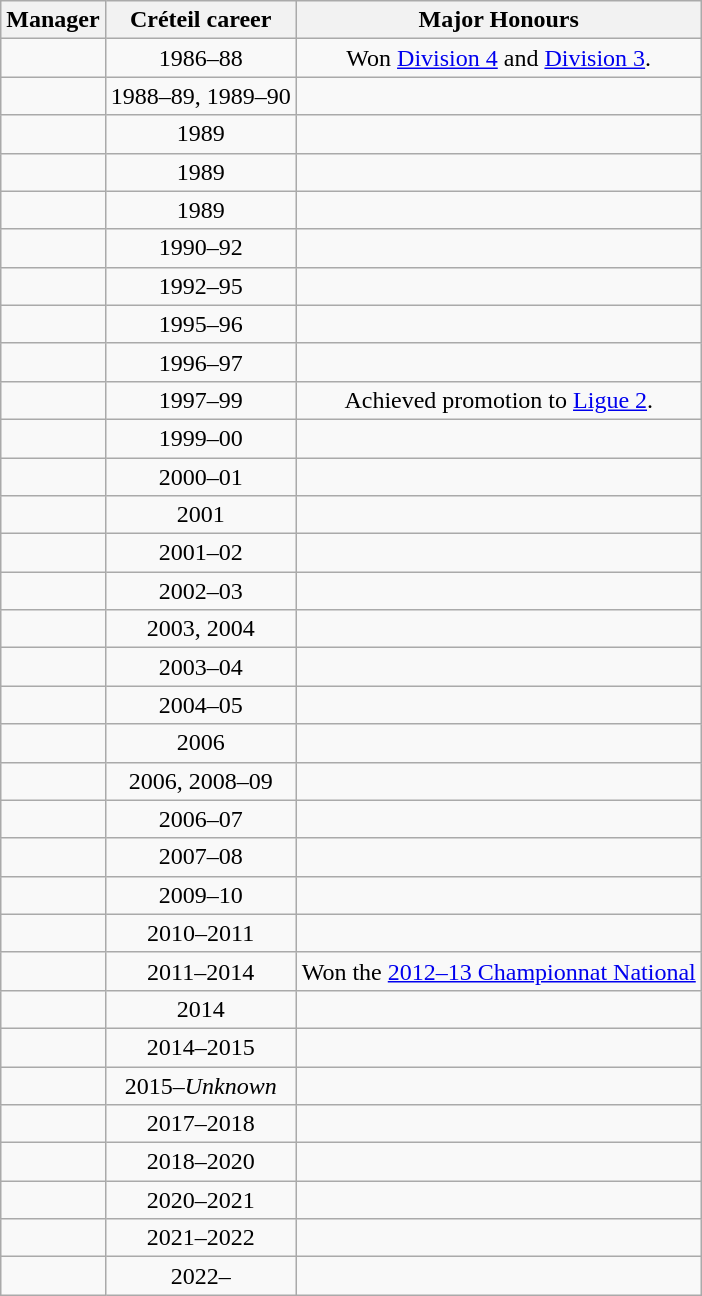<table class="wikitable sortable" style="text-align: center;">
<tr>
<th>Manager</th>
<th>Créteil career</th>
<th>Major Honours</th>
</tr>
<tr>
<td style="text-align: left;"> </td>
<td>1986–88</td>
<td>Won <a href='#'>Division 4</a> and <a href='#'>Division 3</a>.</td>
</tr>
<tr>
<td style="text-align: left;"> </td>
<td>1988–89, 1989–90</td>
<td></td>
</tr>
<tr>
<td style="text-align: left;"><em> </em></td>
<td>1989</td>
<td></td>
</tr>
<tr>
<td style="text-align: left;"> </td>
<td>1989</td>
<td></td>
</tr>
<tr>
<td style="text-align: left;"><em> </em></td>
<td>1989</td>
<td></td>
</tr>
<tr>
<td style="text-align: left;"> </td>
<td>1990–92</td>
<td></td>
</tr>
<tr>
<td style="text-align: left;"> </td>
<td>1992–95</td>
<td></td>
</tr>
<tr>
<td style="text-align: left;"> </td>
<td>1995–96</td>
<td></td>
</tr>
<tr>
<td style="text-align: left;"> </td>
<td>1996–97</td>
<td></td>
</tr>
<tr>
<td style="text-align: left;"> </td>
<td>1997–99</td>
<td>Achieved promotion to <a href='#'>Ligue 2</a>.</td>
</tr>
<tr>
<td style="text-align: left;"> </td>
<td>1999–00</td>
<td></td>
</tr>
<tr>
<td style="text-align: left;"> </td>
<td>2000–01</td>
<td></td>
</tr>
<tr>
<td style="text-align: left;"> </td>
<td>2001</td>
<td></td>
</tr>
<tr>
<td style="text-align: left;"> </td>
<td>2001–02</td>
<td></td>
</tr>
<tr>
<td style="text-align: left;"> </td>
<td>2002–03</td>
<td></td>
</tr>
<tr>
<td style="text-align: left;"><em> </em></td>
<td>2003, 2004</td>
<td></td>
</tr>
<tr>
<td style="text-align: left;"> </td>
<td>2003–04</td>
<td></td>
</tr>
<tr>
<td style="text-align: left;"> </td>
<td>2004–05</td>
<td></td>
</tr>
<tr>
<td style="text-align: left;"><em> </em></td>
<td>2006</td>
<td></td>
</tr>
<tr>
<td style="text-align: left;"><em> </em></td>
<td>2006, 2008–09</td>
<td></td>
</tr>
<tr>
<td style="text-align: left;"> </td>
<td>2006–07</td>
<td></td>
</tr>
<tr>
<td style="text-align: left;"> </td>
<td>2007–08</td>
<td></td>
</tr>
<tr>
<td style="text-align: left;"> </td>
<td>2009–10</td>
<td></td>
</tr>
<tr>
<td style="text-align: left;"> </td>
<td>2010–2011</td>
<td></td>
</tr>
<tr>
<td style="text-align: left;"> </td>
<td>2011–2014</td>
<td>Won the <a href='#'>2012–13 Championnat National</a></td>
</tr>
<tr>
<td style="text-align: left;"> </td>
<td>2014</td>
<td></td>
</tr>
<tr>
<td style="text-align: left;"> </td>
<td>2014–2015</td>
<td></td>
</tr>
<tr>
<td style="text-align: left;"> </td>
<td>2015–<em>Unknown</em></td>
<td></td>
</tr>
<tr>
<td style="text-align: left;"> </td>
<td>2017–2018</td>
<td></td>
</tr>
<tr>
<td style="text-align: left;"> </td>
<td>2018–2020</td>
<td></td>
</tr>
<tr>
<td style="text-align: left;"> </td>
<td>2020–2021</td>
<td></td>
</tr>
<tr>
<td style="text-align: left;"> </td>
<td>2021–2022</td>
<td></td>
</tr>
<tr>
<td style="text-align: left;"> </td>
<td>2022–</td>
<td></td>
</tr>
</table>
